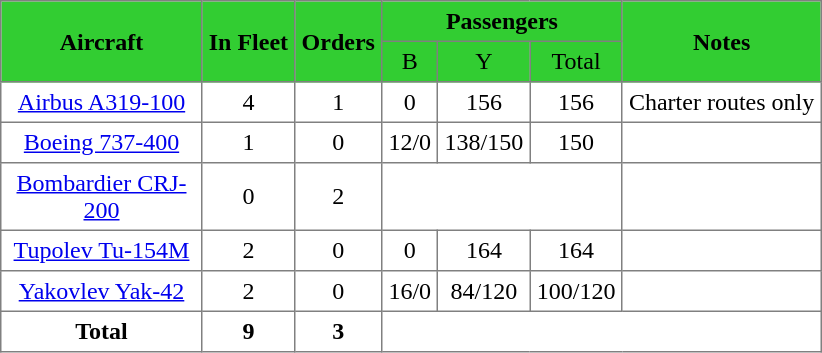<table class="toccolours" border="1" cellpadding="4" style="margin:1em auto; border-collapse:collapse;text-align:center">
<tr style="background:#32cd32;">
<th rowspan="2" style="width:125px;"><span>Aircraft</span></th>
<th rowspan="2"><span>In Fleet</span></th>
<th rowspan="2"><span>Orders</span></th>
<th colspan="3"><span>Passengers</span></th>
<th rowspan="2"><span>Notes</span></th>
</tr>
<tr style="background:#32cd32;">
<td><abbr><span>B</span></abbr></td>
<td><abbr><span>Y</span></abbr></td>
<td><span>Total</span></td>
</tr>
<tr>
<td><a href='#'>Airbus A319-100</a></td>
<td>4</td>
<td>1</td>
<td>0</td>
<td>156</td>
<td>156</td>
<td> Charter routes only</td>
</tr>
<tr>
<td><a href='#'>Boeing 737-400</a></td>
<td>1</td>
<td>0</td>
<td>12/0</td>
<td>138/150</td>
<td>150</td>
<td></td>
</tr>
<tr>
<td><a href='#'>Bombardier CRJ-200</a></td>
<td>0</td>
<td>2</td>
<td colspan="3"></td>
<td></td>
</tr>
<tr>
<td><a href='#'>Tupolev Tu-154M</a></td>
<td>2</td>
<td>0</td>
<td>0</td>
<td>164</td>
<td>164</td>
<td></td>
</tr>
<tr>
<td><a href='#'>Yakovlev Yak-42</a></td>
<td>2</td>
<td>0</td>
<td>16/0</td>
<td>84/120</td>
<td>100/120</td>
<td></td>
</tr>
<tr>
<th>Total</th>
<th>9</th>
<th>3</th>
<th colspan="4"></th>
</tr>
</table>
